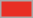<table style="background:#E82E24; border: 1px solid #aaaaaa;padding:5px 10px 5px 10px">
</table>
